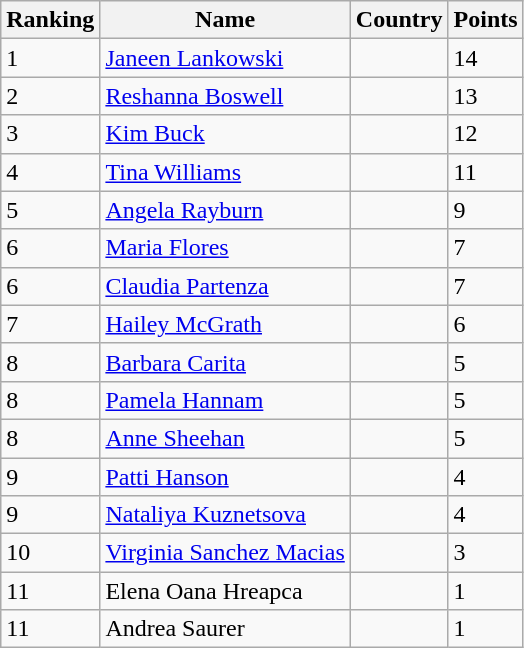<table class="wikitable">
<tr>
<th>Ranking </th>
<th>Name</th>
<th>Country</th>
<th>Points</th>
</tr>
<tr>
<td>1</td>
<td><a href='#'>Janeen Lankowski</a></td>
<td></td>
<td>14</td>
</tr>
<tr>
<td>2</td>
<td><a href='#'>Reshanna Boswell</a></td>
<td></td>
<td>13</td>
</tr>
<tr>
<td>3</td>
<td><a href='#'>Kim Buck</a></td>
<td></td>
<td>12</td>
</tr>
<tr>
<td>4</td>
<td><a href='#'>Tina Williams</a></td>
<td></td>
<td>11</td>
</tr>
<tr>
<td>5</td>
<td><a href='#'>Angela Rayburn</a></td>
<td></td>
<td>9</td>
</tr>
<tr>
<td>6</td>
<td><a href='#'>Maria Flores</a></td>
<td></td>
<td>7</td>
</tr>
<tr>
<td>6</td>
<td><a href='#'>Claudia Partenza</a></td>
<td></td>
<td>7</td>
</tr>
<tr>
<td>7</td>
<td><a href='#'>Hailey McGrath</a></td>
<td></td>
<td>6</td>
</tr>
<tr>
<td>8</td>
<td><a href='#'>Barbara Carita</a></td>
<td></td>
<td>5</td>
</tr>
<tr>
<td>8</td>
<td><a href='#'>Pamela Hannam</a></td>
<td></td>
<td>5</td>
</tr>
<tr>
<td>8</td>
<td><a href='#'>Anne Sheehan</a></td>
<td></td>
<td>5</td>
</tr>
<tr>
<td>9</td>
<td><a href='#'>Patti Hanson</a></td>
<td></td>
<td>4</td>
</tr>
<tr>
<td>9</td>
<td><a href='#'>Nataliya Kuznetsova</a></td>
<td></td>
<td>4</td>
</tr>
<tr>
<td>10</td>
<td><a href='#'>Virginia Sanchez Macias</a></td>
<td></td>
<td>3</td>
</tr>
<tr>
<td>11</td>
<td>Elena Oana Hreapca</td>
<td></td>
<td>1</td>
</tr>
<tr>
<td>11</td>
<td>Andrea Saurer</td>
<td></td>
<td>1</td>
</tr>
</table>
